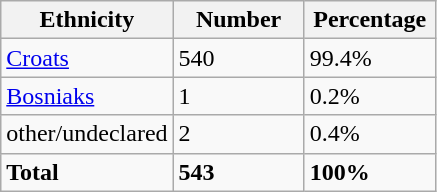<table class="wikitable">
<tr>
<th width="100px">Ethnicity</th>
<th width="80px">Number</th>
<th width="80px">Percentage</th>
</tr>
<tr>
<td><a href='#'>Croats</a></td>
<td>540</td>
<td>99.4%</td>
</tr>
<tr>
<td><a href='#'>Bosniaks</a></td>
<td>1</td>
<td>0.2%</td>
</tr>
<tr>
<td>other/undeclared</td>
<td>2</td>
<td>0.4%</td>
</tr>
<tr>
<td><strong>Total</strong></td>
<td><strong>543</strong></td>
<td><strong>100%</strong></td>
</tr>
</table>
